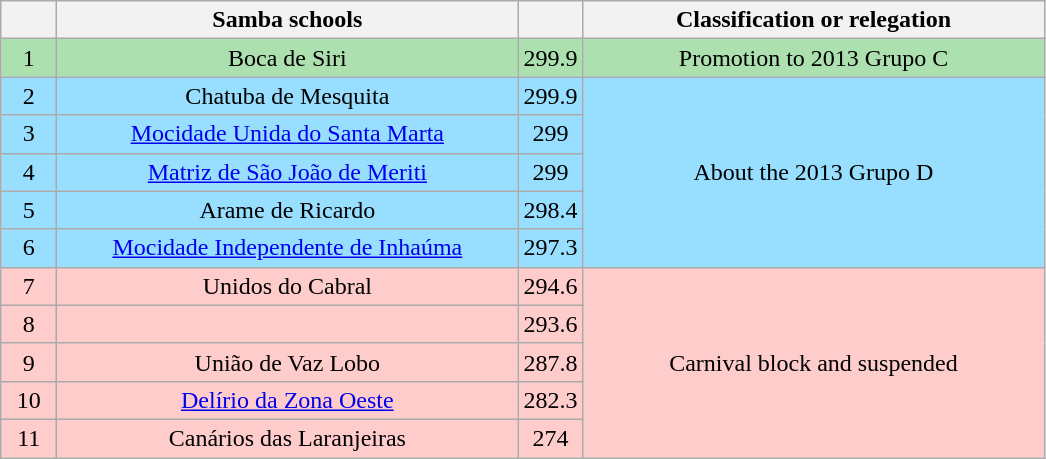<table class="wikitable">
<tr>
<th width="30"></th>
<th width="300">Samba schools</th>
<th width="20"></th>
<th width="300">Classification or relegation</th>
</tr>
<tr align="center">
<td bgcolor=ACE1AF>1</td>
<td bgcolor=ACE1AF>Boca de Siri</td>
<td bgcolor="ACE1AF">299.9</td>
<td bgcolor=ACE1AF><span>Promotion to 2013 Grupo C</span></td>
</tr>
<tr align="center">
<td bgcolor=97DEFF>2</td>
<td bgcolor=97DEFF>Chatuba de Mesquita</td>
<td bgcolor=97DEFF>299.9</td>
<td rowspan="5" bgcolor=97DEFF><span>About the 2013 Grupo D</span></td>
</tr>
<tr align="center">
<td bgcolor=97DEFF>3</td>
<td bgcolor=97DEFF><a href='#'>Mocidade Unida do Santa Marta</a></td>
<td bgcolor=97DEFF>299</td>
</tr>
<tr align="center">
<td bgcolor=97DEFF>4</td>
<td bgcolor=97DEFF><a href='#'>Matriz de São João de Meriti</a></td>
<td bgcolor=97DEFF>299</td>
</tr>
<tr align="center">
<td bgcolor=97DEFF>5</td>
<td bgcolor=97DEFF>Arame de Ricardo</td>
<td bgcolor=97DEFF>298.4</td>
</tr>
<tr align="center">
<td bgcolor=97DEFF>6</td>
<td bgcolor=97DEFF><a href='#'>Mocidade Independente de Inhaúma</a></td>
<td bgcolor=97DEFF>297.3</td>
</tr>
<tr align="center">
<td bgcolor=FFCCCC>7</td>
<td bgcolor=FFCCCC>Unidos do Cabral</td>
<td bgcolor="FFCCCC">294.6</td>
<td rowspan="5" bgcolor=FFCCCC>Carnival block and suspended</td>
</tr>
<tr align="center">
<td bgcolor=FFCCCC>8</td>
<td bgcolor=FFCCCC></td>
<td bgcolor=FFCCCC>293.6</td>
</tr>
<tr align="center">
<td bgcolor=FFCCCC>9</td>
<td bgcolor=FFCCCC>União de Vaz Lobo</td>
<td bgcolor="FFCCCC">287.8</td>
</tr>
<tr align="center">
<td bgcolor=FFCCCC>10</td>
<td bgcolor=FFCCCC><a href='#'>Delírio da Zona Oeste</a></td>
<td bgcolor="FFCCCC">282.3</td>
</tr>
<tr align="center">
<td bgcolor=FFCCCC>11</td>
<td bgcolor=FFCCCC>Canários das Laranjeiras</td>
<td bgcolor=FFCCCC>274</td>
</tr>
</table>
